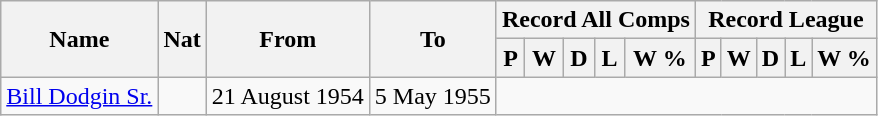<table style="text-align: center" class="wikitable">
<tr>
<th rowspan="2">Name</th>
<th rowspan="2">Nat</th>
<th rowspan="2">From</th>
<th rowspan="2">To</th>
<th colspan="5">Record All Comps</th>
<th colspan="5">Record League</th>
</tr>
<tr>
<th>P</th>
<th>W</th>
<th>D</th>
<th>L</th>
<th>W %</th>
<th>P</th>
<th>W</th>
<th>D</th>
<th>L</th>
<th>W %</th>
</tr>
<tr>
<td style="text-align:left;"><a href='#'>Bill Dodgin Sr.</a></td>
<td></td>
<td style="text-align:left;">21 August 1954</td>
<td style="text-align:left;">5 May 1955<br>
</td>
</tr>
</table>
